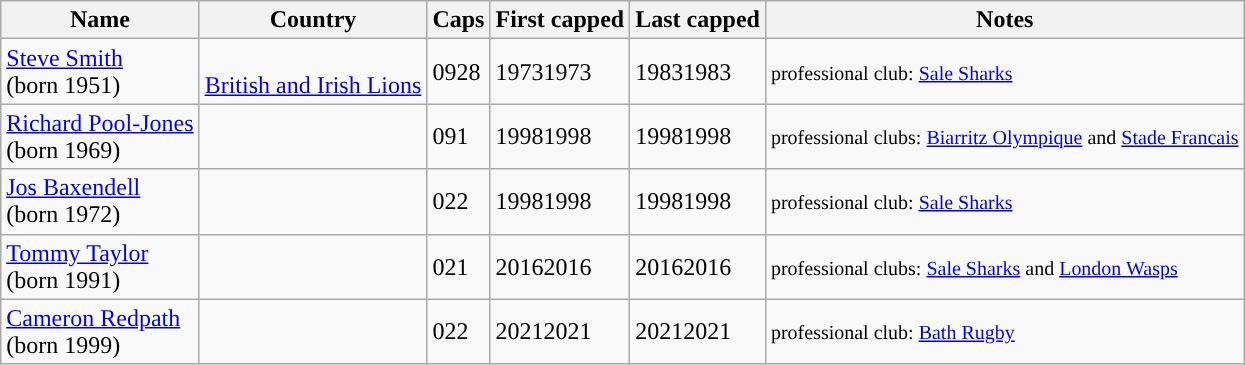<table class="wikitable collapsible sortable collapsed" class="wikitable" style="font-size:95">
<tr>
<th>Name</th>
<th>Country</th>
<th>Caps</th>
<th>First capped</th>
<th>Last capped</th>
<th>Notes</th>
</tr>
<tr>
<td><a href='#'>Steve Smith</a><br>(born 1951)</td>
<td><br> <a href='#'>British and Irish Lions</a></td>
<td><span>09</span>28</td>
<td><span>1973</span>1973</td>
<td><span>1983</span>1983</td>
<td><small>professional club: <a href='#'>Sale Sharks</a></small></td>
</tr>
<tr>
<td><a href='#'>Richard Pool-Jones</a><br>(born 1969)</td>
<td></td>
<td><span>09</span>1</td>
<td><span>1998</span>1998</td>
<td><span>1998</span>1998</td>
<td><small>professional clubs: <a href='#'>Biarritz Olympique</a> and <a href='#'>Stade Francais</a></small></td>
</tr>
<tr>
<td><a href='#'>Jos Baxendell</a><br>(born 1972)</td>
<td></td>
<td><span>02</span>2</td>
<td><span>1998</span>1998</td>
<td><span>1998</span>1998</td>
<td><small>professional club: <a href='#'>Sale Sharks</a></small></td>
</tr>
<tr>
<td><a href='#'>Tommy Taylor</a><br>(born 1991)</td>
<td></td>
<td><span>02</span>1</td>
<td><span>2016</span>2016</td>
<td><span>2016</span>2016</td>
<td><small>professional clubs: <a href='#'>Sale Sharks</a> and <a href='#'>London Wasps</a></small></td>
</tr>
<tr>
<td><a href='#'>Cameron Redpath</a><br>(born 1999)</td>
<td></td>
<td><span>02</span>2</td>
<td><span>2021</span>2021</td>
<td><span>2021</span>2021</td>
<td><small>professional club: <a href='#'>Bath Rugby</a></small></td>
</tr>
</table>
